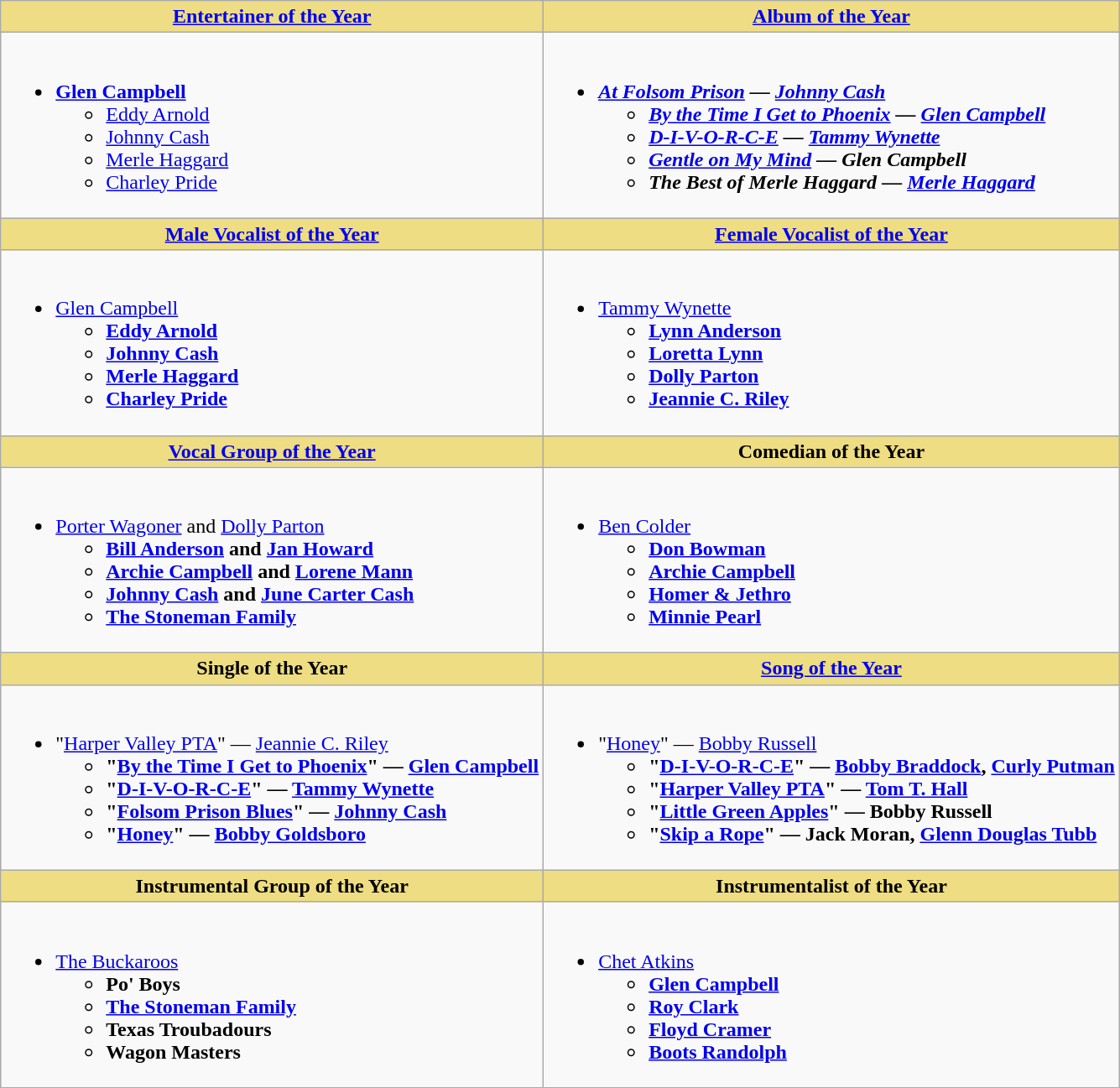<table class="wikitable">
<tr>
<th style="background:#EEDD85; width=50%"><a href='#'>Entertainer of the Year</a></th>
<th style="background:#EEDD85; width=50%"><a href='#'>Album of the Year</a></th>
</tr>
<tr>
<td valign="top"><br><ul><li><strong><a href='#'>Glen Campbell</a></strong><ul><li><a href='#'>Eddy Arnold</a></li><li><a href='#'>Johnny Cash</a></li><li><a href='#'>Merle Haggard</a></li><li><a href='#'>Charley Pride</a></li></ul></li></ul></td>
<td valign="top"><br><ul><li><strong><em><a href='#'>At Folsom Prison</a><em> — <a href='#'>Johnny Cash</a><strong><ul><li></em><a href='#'>By the Time I Get to Phoenix</a><em> — <a href='#'>Glen Campbell</a></li><li></em><a href='#'>D-I-V-O-R-C-E</a><em> — <a href='#'>Tammy Wynette</a>   </li><li></em><a href='#'>Gentle on My Mind</a><em> — Glen Campbell</li><li></em>The Best of Merle Haggard<em> — <a href='#'>Merle Haggard</a></li></ul></li></ul></td>
</tr>
<tr>
<th style="background:#EEDD82; width=50%"><a href='#'>Male Vocalist of the Year</a></th>
<th style="background:#EEDD82; width=50%"><a href='#'>Female Vocalist of the Year</a></th>
</tr>
<tr>
<td valign="top"><br><ul><li></strong><a href='#'>Glen Campbell</a><strong><ul><li><a href='#'>Eddy Arnold</a></li><li><a href='#'>Johnny Cash</a></li><li><a href='#'>Merle Haggard</a></li><li><a href='#'>Charley Pride</a></li></ul></li></ul></td>
<td valign="top"><br><ul><li></strong><a href='#'>Tammy Wynette</a><strong><ul><li><a href='#'>Lynn Anderson</a></li><li><a href='#'>Loretta Lynn</a></li><li><a href='#'>Dolly Parton</a></li><li><a href='#'>Jeannie C. Riley</a></li></ul></li></ul></td>
</tr>
<tr>
<th style="background:#EEDD82; width=50%"><a href='#'>Vocal Group of the Year</a></th>
<th style="background:#EEDD82; width=50%">Comedian of the Year</th>
</tr>
<tr>
<td valign="top"><br><ul><li></strong><a href='#'>Porter Wagoner</a> and <a href='#'>Dolly Parton</a><strong><ul><li><a href='#'>Bill Anderson</a> and <a href='#'>Jan Howard</a></li><li><a href='#'>Archie Campbell</a> and <a href='#'>Lorene Mann</a></li><li><a href='#'>Johnny Cash</a> and <a href='#'>June Carter Cash</a></li><li><a href='#'>The Stoneman Family</a></li></ul></li></ul></td>
<td valign="top"><br><ul><li></strong><a href='#'>Ben Colder</a><strong><ul><li><a href='#'>Don Bowman</a></li><li><a href='#'>Archie Campbell</a></li><li><a href='#'>Homer & Jethro</a></li><li><a href='#'>Minnie Pearl</a></li></ul></li></ul></td>
</tr>
<tr>
<th style="background:#EEDD82; width=50%">Single of the Year</th>
<th style="background:#EEDD82; width=50%"><a href='#'>Song of the Year</a></th>
</tr>
<tr>
<td valign="top"><br><ul><li></strong>"<a href='#'>Harper Valley PTA</a>" — <a href='#'>Jeannie C. Riley</a><strong><ul><li>"<a href='#'>By the Time I Get to Phoenix</a>" — <a href='#'>Glen Campbell</a></li><li>"<a href='#'>D-I-V-O-R-C-E</a>" — <a href='#'>Tammy Wynette</a></li><li>"<a href='#'>Folsom Prison Blues</a>" — <a href='#'>Johnny Cash</a></li><li>"<a href='#'>Honey</a>" — <a href='#'>Bobby Goldsboro</a></li></ul></li></ul></td>
<td valign="top"><br><ul><li></strong>"<a href='#'>Honey</a>" — <a href='#'>Bobby Russell</a><strong><ul><li>"<a href='#'>D-I-V-O-R-C-E</a>" — <a href='#'>Bobby Braddock</a>, <a href='#'>Curly Putman</a></li><li>"<a href='#'>Harper Valley PTA</a>" — <a href='#'>Tom T. Hall</a></li><li>"<a href='#'>Little Green Apples</a>" — Bobby Russell</li><li>"<a href='#'>Skip a Rope</a>" — Jack Moran, <a href='#'>Glenn Douglas Tubb</a></li></ul></li></ul></td>
</tr>
<tr>
<th style="background:#EEDD82; width=50%">Instrumental Group of the Year</th>
<th style="background:#EEDD82; width=50%">Instrumentalist of the Year</th>
</tr>
<tr>
<td valign="top"><br><ul><li></strong><a href='#'>The Buckaroos</a><strong><ul><li>Po' Boys</li><li><a href='#'>The Stoneman Family</a></li><li>Texas Troubadours</li><li>Wagon Masters</li></ul></li></ul></td>
<td valign="top"><br><ul><li></strong><a href='#'>Chet Atkins</a><strong><ul><li><a href='#'>Glen Campbell</a></li><li><a href='#'>Roy Clark</a></li><li><a href='#'>Floyd Cramer</a></li><li><a href='#'>Boots Randolph</a></li></ul></li></ul></td>
</tr>
</table>
